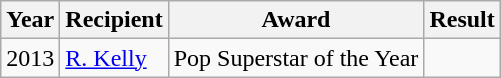<table class="wikitable">
<tr>
<th>Year</th>
<th>Recipient</th>
<th>Award</th>
<th>Result</th>
</tr>
<tr>
<td>2013</td>
<td><a href='#'>R. Kelly</a></td>
<td>Pop Superstar of the Year</td>
<td></td>
</tr>
</table>
